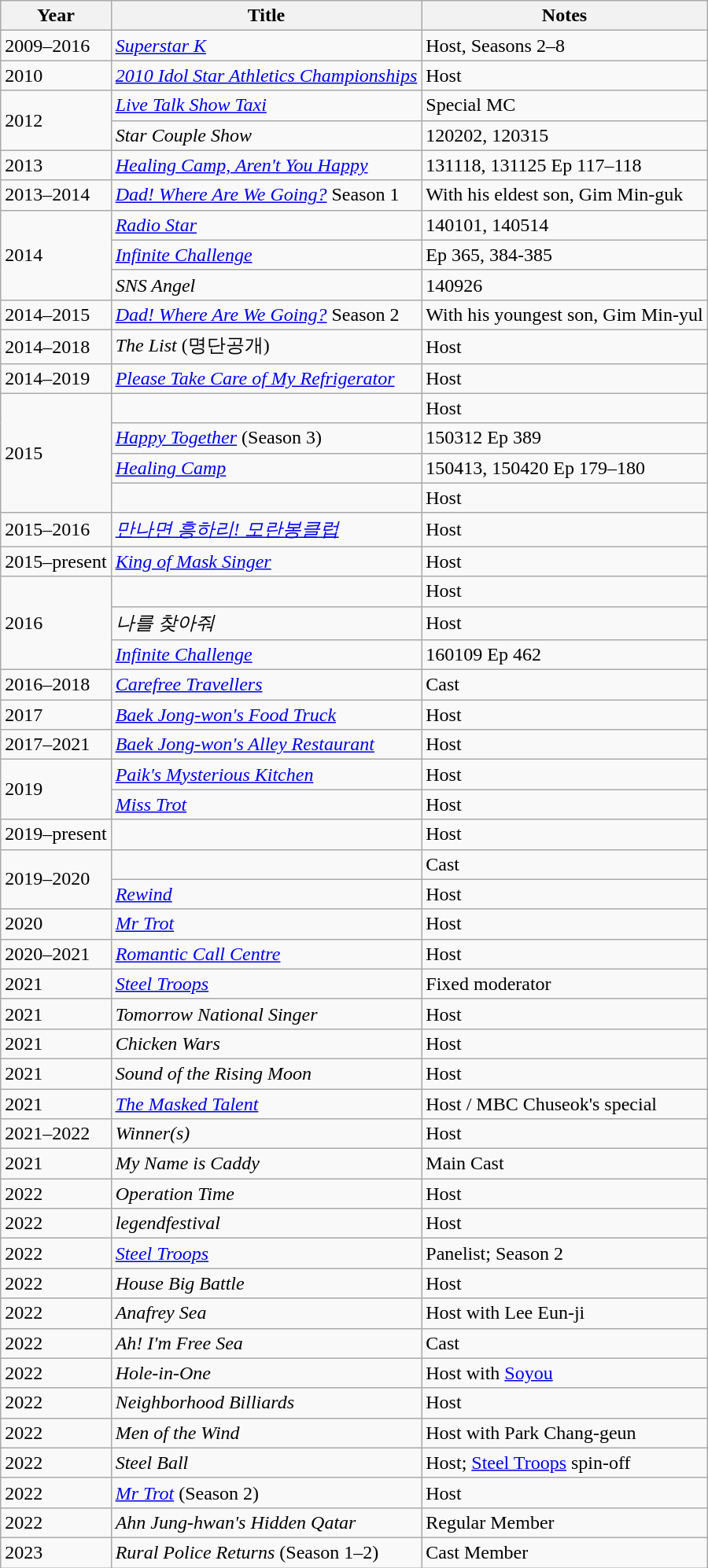<table class="wikitable sortable">
<tr>
<th>Year</th>
<th>Title</th>
<th class="unsortable">Notes</th>
</tr>
<tr>
<td>2009–2016</td>
<td><em><a href='#'>Superstar K</a></em></td>
<td>Host, Seasons 2–8</td>
</tr>
<tr>
<td>2010</td>
<td><em><a href='#'>2010 Idol Star Athletics Championships</a></em></td>
<td>Host</td>
</tr>
<tr>
<td rowspan=2>2012</td>
<td><em><a href='#'>Live Talk Show Taxi</a></em></td>
<td>Special MC</td>
</tr>
<tr>
<td><em>Star Couple Show</em></td>
<td>120202, 120315</td>
</tr>
<tr>
<td>2013</td>
<td><em><a href='#'>Healing Camp, Aren't You Happy</a></em></td>
<td>131118, 131125 Ep 117–118</td>
</tr>
<tr>
<td>2013–2014</td>
<td><em><a href='#'>Dad! Where Are We Going?</a></em> Season 1</td>
<td>With his eldest son, Gim Min-guk</td>
</tr>
<tr>
<td rowspan=3>2014</td>
<td><em><a href='#'>Radio Star</a></em></td>
<td>140101, 140514</td>
</tr>
<tr>
<td><em><a href='#'>Infinite Challenge</a></em></td>
<td>Ep 365, 384-385</td>
</tr>
<tr>
<td><em>SNS Angel</em></td>
<td>140926</td>
</tr>
<tr>
<td>2014–2015</td>
<td><em><a href='#'>Dad! Where Are We Going?</a></em> Season 2</td>
<td>With his youngest son, Gim Min-yul</td>
</tr>
<tr>
<td>2014–2018</td>
<td><em>The List</em> (명단공개)</td>
<td>Host</td>
</tr>
<tr>
<td>2014–2019</td>
<td><em><a href='#'>Please Take Care of My Refrigerator</a></em></td>
<td>Host</td>
</tr>
<tr>
<td rowspan=4>2015</td>
<td><em></em></td>
<td>Host</td>
</tr>
<tr>
<td><em><a href='#'>Happy Together</a></em> (Season 3)</td>
<td>150312 Ep 389</td>
</tr>
<tr>
<td><em><a href='#'>Healing Camp</a></em></td>
<td>150413, 150420 Ep 179–180</td>
</tr>
<tr>
<td><em></em></td>
<td>Host</td>
</tr>
<tr>
<td>2015–2016</td>
<td><em><a href='#'>만나면 흥하리! 모란봉클럽</a></em></td>
<td>Host</td>
</tr>
<tr>
<td>2015–present</td>
<td><em><a href='#'>King of Mask Singer</a></em></td>
<td>Host</td>
</tr>
<tr>
<td rowspan=3>2016</td>
<td><em></em></td>
<td>Host</td>
</tr>
<tr>
<td><em>나를 찾아줘</em></td>
<td>Host</td>
</tr>
<tr>
<td><em><a href='#'>Infinite Challenge</a></em></td>
<td>160109 Ep 462</td>
</tr>
<tr>
<td>2016–2018</td>
<td><em><a href='#'>Carefree Travellers</a></em></td>
<td>Cast</td>
</tr>
<tr>
<td>2017</td>
<td><em><a href='#'>Baek Jong-won's Food Truck</a></em></td>
<td>Host</td>
</tr>
<tr>
<td>2017–2021</td>
<td><em><a href='#'>Baek Jong-won's Alley Restaurant</a></em></td>
<td>Host</td>
</tr>
<tr>
<td rowspan=2>2019</td>
<td><em><a href='#'>Paik's Mysterious Kitchen</a></em></td>
<td>Host</td>
</tr>
<tr>
<td><em><a href='#'>Miss Trot</a></em></td>
<td>Host</td>
</tr>
<tr>
<td>2019–present</td>
<td><em></em></td>
<td>Host</td>
</tr>
<tr>
<td rowspan=2>2019–2020</td>
<td><em></em></td>
<td>Cast</td>
</tr>
<tr>
<td><em><a href='#'>Rewind</a></em></td>
<td>Host</td>
</tr>
<tr>
<td>2020</td>
<td><em><a href='#'>Mr Trot</a></em></td>
<td>Host</td>
</tr>
<tr>
<td>2020–2021</td>
<td><em><a href='#'>Romantic Call Centre</a></em></td>
<td>Host</td>
</tr>
<tr>
<td>2021</td>
<td><em><a href='#'>Steel Troops</a></em></td>
<td>Fixed moderator</td>
</tr>
<tr>
<td>2021</td>
<td><em>Tomorrow National Singer</em></td>
<td>Host</td>
</tr>
<tr>
<td>2021</td>
<td><em>Chicken Wars</em></td>
<td>Host </td>
</tr>
<tr>
<td>2021</td>
<td><em>Sound of the Rising Moon</em></td>
<td>Host  </td>
</tr>
<tr>
<td>2021</td>
<td><em><a href='#'>The Masked Talent</a></em></td>
<td>Host /  MBC Chuseok's special </td>
</tr>
<tr>
<td>2021–2022</td>
<td><em> Winner(s)</em></td>
<td>Host</td>
</tr>
<tr>
<td>2021</td>
<td><em>My Name is Caddy</em></td>
<td>Main Cast</td>
</tr>
<tr>
<td>2022</td>
<td><em>Operation Time</em></td>
<td>Host</td>
</tr>
<tr>
<td>2022</td>
<td><em>legendfestival</em></td>
<td>Host </td>
</tr>
<tr>
<td>2022</td>
<td><em><a href='#'>Steel Troops</a></em></td>
<td>Panelist; Season 2</td>
</tr>
<tr>
<td>2022</td>
<td><em>House Big Battle</em></td>
<td>Host</td>
</tr>
<tr>
<td>2022</td>
<td><em>Anafrey Sea</em></td>
<td>Host with Lee Eun-ji</td>
</tr>
<tr>
<td>2022</td>
<td><em>Ah! I'm Free Sea</em></td>
<td>Cast </td>
</tr>
<tr>
<td>2022</td>
<td><em>Hole-in-One</em></td>
<td>Host with <a href='#'>Soyou</a></td>
</tr>
<tr>
<td>2022</td>
<td><em>Neighborhood Billiards</em></td>
<td>Host</td>
</tr>
<tr>
<td>2022</td>
<td><em>Men of the Wind</em></td>
<td>Host with Park Chang-geun</td>
</tr>
<tr>
<td>2022</td>
<td><em>Steel Ball</em></td>
<td>Host; <a href='#'>Steel Troops</a> spin-off</td>
</tr>
<tr>
<td>2022</td>
<td><em><a href='#'>Mr Trot</a></em> (Season 2)</td>
<td>Host</td>
</tr>
<tr>
<td>2022</td>
<td><em>Ahn Jung-hwan's Hidden Qatar</em></td>
<td>Regular Member</td>
</tr>
<tr>
<td>2023</td>
<td><em>Rural Police Returns</em> (Season 1–2)</td>
<td>Cast Member</td>
</tr>
</table>
